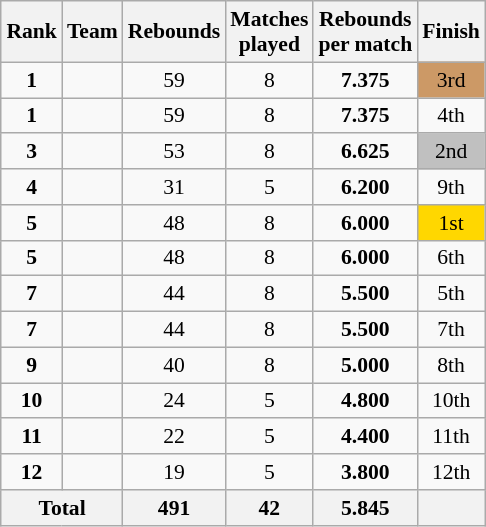<table class="wikitable sortable" style="text-align: center; font-size: 90%; margin-left: 1em;">
<tr>
<th>Rank</th>
<th>Team</th>
<th>Rebounds</th>
<th>Matches<br>played</th>
<th>Rebounds<br>per match</th>
<th>Finish</th>
</tr>
<tr>
<td><strong>1</strong></td>
<td style="text-align: left;"></td>
<td>59</td>
<td>8</td>
<td><strong>7.375</strong></td>
<td style="background-color: #cc9966;">3rd</td>
</tr>
<tr>
<td><strong>1</strong></td>
<td style="text-align: left;"></td>
<td>59</td>
<td>8</td>
<td><strong>7.375</strong></td>
<td>4th</td>
</tr>
<tr>
<td><strong>3</strong></td>
<td style="text-align: left;"></td>
<td>53</td>
<td>8</td>
<td><strong>6.625</strong></td>
<td style="background-color: silver;">2nd</td>
</tr>
<tr>
<td><strong>4</strong></td>
<td style="text-align: left;"></td>
<td>31</td>
<td>5</td>
<td><strong>6.200</strong></td>
<td>9th</td>
</tr>
<tr>
<td><strong>5</strong></td>
<td style="text-align: left;"></td>
<td>48</td>
<td>8</td>
<td><strong>6.000</strong></td>
<td style="background-color: gold;">1st</td>
</tr>
<tr>
<td><strong>5</strong></td>
<td style="text-align: left;"></td>
<td>48</td>
<td>8</td>
<td><strong>6.000</strong></td>
<td>6th</td>
</tr>
<tr>
<td><strong>7</strong></td>
<td style="text-align: left;"></td>
<td>44</td>
<td>8</td>
<td><strong>5.500</strong></td>
<td>5th</td>
</tr>
<tr>
<td><strong>7</strong></td>
<td style="text-align: left;"></td>
<td>44</td>
<td>8</td>
<td><strong>5.500</strong></td>
<td>7th</td>
</tr>
<tr>
<td><strong>9</strong></td>
<td style="text-align: left;"></td>
<td>40</td>
<td>8</td>
<td><strong>5.000</strong></td>
<td>8th</td>
</tr>
<tr>
<td><strong>10</strong></td>
<td style="text-align: left;"></td>
<td>24</td>
<td>5</td>
<td><strong>4.800</strong></td>
<td>10th</td>
</tr>
<tr>
<td><strong>11</strong></td>
<td style="text-align: left;"></td>
<td>22</td>
<td>5</td>
<td><strong>4.400</strong></td>
<td>11th</td>
</tr>
<tr>
<td><strong>12</strong></td>
<td style="text-align: left;"></td>
<td>19</td>
<td>5</td>
<td><strong>3.800</strong></td>
<td>12th</td>
</tr>
<tr>
<th colspan="2">Total</th>
<th>491</th>
<th>42</th>
<th>5.845</th>
<th></th>
</tr>
</table>
